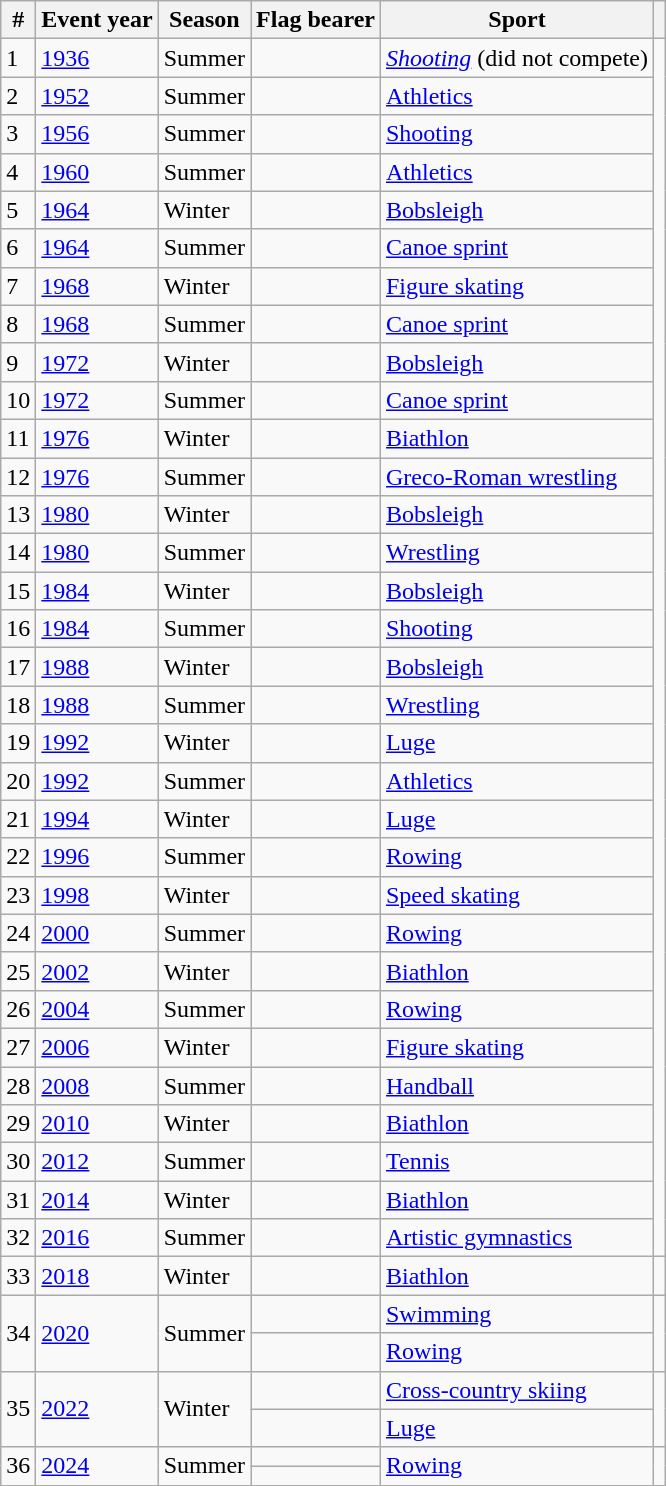<table class="wikitable sortable">
<tr>
<th>#</th>
<th>Event year</th>
<th>Season</th>
<th>Flag bearer</th>
<th>Sport</th>
<th></th>
</tr>
<tr>
<td>1</td>
<td><a href='#'>1936</a></td>
<td>Summer</td>
<td></td>
<td><em><a href='#'>Shooting</a></em> (did not compete)</td>
<td rowspan=32></td>
</tr>
<tr>
<td>2</td>
<td><a href='#'>1952</a></td>
<td>Summer</td>
<td></td>
<td><a href='#'>Athletics</a></td>
</tr>
<tr>
<td>3</td>
<td><a href='#'>1956</a></td>
<td>Summer</td>
<td></td>
<td><a href='#'>Shooting</a></td>
</tr>
<tr>
<td>4</td>
<td><a href='#'>1960</a></td>
<td>Summer</td>
<td></td>
<td><a href='#'>Athletics</a></td>
</tr>
<tr>
<td>5</td>
<td><a href='#'>1964</a></td>
<td>Winter</td>
<td></td>
<td><a href='#'>Bobsleigh</a></td>
</tr>
<tr>
<td>6</td>
<td><a href='#'>1964</a></td>
<td>Summer</td>
<td></td>
<td><a href='#'>Canoe sprint</a></td>
</tr>
<tr>
<td>7</td>
<td><a href='#'>1968</a></td>
<td>Winter</td>
<td></td>
<td><a href='#'>Figure skating</a></td>
</tr>
<tr>
<td>8</td>
<td><a href='#'>1968</a></td>
<td>Summer</td>
<td></td>
<td><a href='#'>Canoe sprint</a></td>
</tr>
<tr>
<td>9</td>
<td><a href='#'>1972</a></td>
<td>Winter</td>
<td></td>
<td><a href='#'>Bobsleigh</a></td>
</tr>
<tr>
<td>10</td>
<td><a href='#'>1972</a></td>
<td>Summer</td>
<td></td>
<td><a href='#'>Canoe sprint</a></td>
</tr>
<tr>
<td>11</td>
<td><a href='#'>1976</a></td>
<td>Winter</td>
<td></td>
<td><a href='#'>Biathlon</a></td>
</tr>
<tr>
<td>12</td>
<td><a href='#'>1976</a></td>
<td>Summer</td>
<td></td>
<td><a href='#'>Greco-Roman wrestling</a></td>
</tr>
<tr>
<td>13</td>
<td><a href='#'>1980</a></td>
<td>Winter</td>
<td></td>
<td><a href='#'>Bobsleigh</a></td>
</tr>
<tr>
<td>14</td>
<td><a href='#'>1980</a></td>
<td>Summer</td>
<td></td>
<td><a href='#'>Wrestling</a></td>
</tr>
<tr>
<td>15</td>
<td><a href='#'>1984</a></td>
<td>Winter</td>
<td></td>
<td><a href='#'>Bobsleigh</a></td>
</tr>
<tr>
<td>16</td>
<td><a href='#'>1984</a></td>
<td>Summer</td>
<td></td>
<td><a href='#'>Shooting</a></td>
</tr>
<tr>
<td>17</td>
<td><a href='#'>1988</a></td>
<td>Winter</td>
<td></td>
<td><a href='#'>Bobsleigh</a></td>
</tr>
<tr>
<td>18</td>
<td><a href='#'>1988</a></td>
<td>Summer</td>
<td></td>
<td><a href='#'>Wrestling</a></td>
</tr>
<tr>
<td>19</td>
<td><a href='#'>1992</a></td>
<td>Winter</td>
<td></td>
<td><a href='#'>Luge</a></td>
</tr>
<tr>
<td>20</td>
<td><a href='#'>1992</a></td>
<td>Summer</td>
<td></td>
<td><a href='#'>Athletics</a></td>
</tr>
<tr>
<td>21</td>
<td><a href='#'>1994</a></td>
<td>Winter</td>
<td></td>
<td><a href='#'>Luge</a></td>
</tr>
<tr>
<td>22</td>
<td><a href='#'>1996</a></td>
<td>Summer</td>
<td></td>
<td><a href='#'>Rowing</a></td>
</tr>
<tr>
<td>23</td>
<td><a href='#'>1998</a></td>
<td>Winter</td>
<td></td>
<td><a href='#'>Speed skating</a></td>
</tr>
<tr>
<td>24</td>
<td><a href='#'>2000</a></td>
<td>Summer</td>
<td></td>
<td><a href='#'>Rowing</a></td>
</tr>
<tr>
<td>25</td>
<td><a href='#'>2002</a></td>
<td>Winter</td>
<td></td>
<td><a href='#'>Biathlon</a></td>
</tr>
<tr>
<td>26</td>
<td><a href='#'>2004</a></td>
<td>Summer</td>
<td></td>
<td><a href='#'>Rowing</a></td>
</tr>
<tr>
<td>27</td>
<td><a href='#'>2006</a></td>
<td>Winter</td>
<td></td>
<td><a href='#'>Figure skating</a></td>
</tr>
<tr>
<td>28</td>
<td><a href='#'>2008</a></td>
<td>Summer</td>
<td></td>
<td><a href='#'>Handball</a></td>
</tr>
<tr>
<td>29</td>
<td><a href='#'>2010</a></td>
<td>Winter</td>
<td></td>
<td><a href='#'>Biathlon</a></td>
</tr>
<tr>
<td>30</td>
<td><a href='#'>2012</a></td>
<td>Summer</td>
<td></td>
<td><a href='#'>Tennis</a></td>
</tr>
<tr>
<td>31</td>
<td><a href='#'>2014</a></td>
<td>Winter</td>
<td></td>
<td><a href='#'>Biathlon</a></td>
</tr>
<tr>
<td>32</td>
<td><a href='#'>2016</a></td>
<td>Summer</td>
<td></td>
<td><a href='#'>Artistic gymnastics</a></td>
</tr>
<tr>
<td>33</td>
<td><a href='#'>2018</a></td>
<td>Winter</td>
<td></td>
<td><a href='#'>Biathlon</a></td>
<td></td>
</tr>
<tr>
<td rowspan=2>34</td>
<td rowspan=2><a href='#'>2020</a></td>
<td rowspan=2>Summer</td>
<td></td>
<td><a href='#'>Swimming</a></td>
<td rowspan=2></td>
</tr>
<tr>
<td></td>
<td><a href='#'>Rowing</a></td>
</tr>
<tr>
<td rowspan=2>35</td>
<td rowspan=2><a href='#'>2022</a></td>
<td rowspan=2>Winter</td>
<td></td>
<td><a href='#'>Cross-country skiing</a></td>
<td rowspan=2></td>
</tr>
<tr>
<td></td>
<td><a href='#'>Luge</a></td>
</tr>
<tr>
<td rowspan=2>36</td>
<td rowspan=2><a href='#'>2024</a></td>
<td rowspan=2>Summer</td>
<td></td>
<td rowspan=2><a href='#'>Rowing</a></td>
<td rowspan=2></td>
</tr>
<tr>
<td></td>
</tr>
</table>
